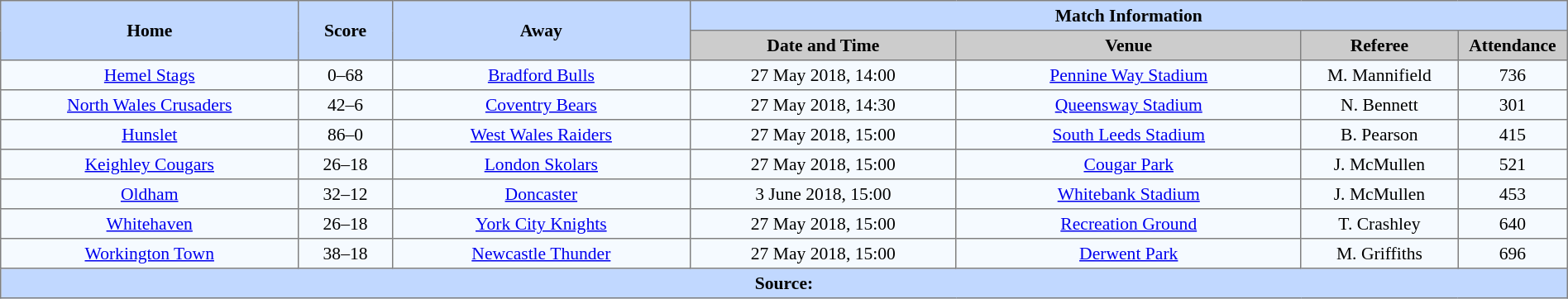<table border=1 style="border-collapse:collapse; font-size:90%; text-align:center;" cellpadding=3 cellspacing=0 width=100%>
<tr bgcolor=#C1D8FF>
<th rowspan=2 width=19%>Home</th>
<th rowspan=2 width=6%>Score</th>
<th rowspan=2 width=19%>Away</th>
<th colspan=4>Match Information</th>
</tr>
<tr bgcolor=#CCCCCC>
<th width=17%>Date and Time</th>
<th width=22%>Venue</th>
<th width=10%>Referee</th>
<th width=7%>Attendance</th>
</tr>
<tr bgcolor=#F5FAFF>
<td> <a href='#'>Hemel Stags</a></td>
<td>0–68</td>
<td> <a href='#'>Bradford Bulls</a></td>
<td>27 May 2018, 14:00</td>
<td><a href='#'>Pennine Way Stadium</a></td>
<td>M. Mannifield</td>
<td>736</td>
</tr>
<tr bgcolor=#F5FAFF>
<td> <a href='#'>North Wales Crusaders</a></td>
<td>42–6</td>
<td> <a href='#'>Coventry Bears</a></td>
<td>27 May 2018, 14:30</td>
<td><a href='#'>Queensway Stadium</a></td>
<td>N. Bennett</td>
<td>301</td>
</tr>
<tr bgcolor=#F5FAFF>
<td> <a href='#'>Hunslet</a></td>
<td>86–0</td>
<td> <a href='#'>West Wales Raiders</a></td>
<td>27 May 2018, 15:00</td>
<td><a href='#'>South Leeds Stadium</a></td>
<td>B. Pearson</td>
<td>415</td>
</tr>
<tr bgcolor=#F5FAFF>
<td> <a href='#'>Keighley Cougars</a></td>
<td>26–18</td>
<td> <a href='#'>London Skolars</a></td>
<td>27 May 2018, 15:00</td>
<td><a href='#'>Cougar Park</a></td>
<td>J. McMullen</td>
<td>521</td>
</tr>
<tr bgcolor=#F5FAFF>
<td> <a href='#'>Oldham</a></td>
<td>32–12</td>
<td> <a href='#'>Doncaster</a></td>
<td>3 June 2018, 15:00</td>
<td><a href='#'>Whitebank Stadium</a></td>
<td>J. McMullen</td>
<td>453</td>
</tr>
<tr bgcolor=#F5FAFF>
<td> <a href='#'>Whitehaven</a></td>
<td>26–18</td>
<td> <a href='#'>York City Knights</a></td>
<td>27 May 2018, 15:00</td>
<td><a href='#'>Recreation Ground</a></td>
<td>T. Crashley</td>
<td>640</td>
</tr>
<tr bgcolor=#F5FAFF>
<td> <a href='#'>Workington Town</a></td>
<td>38–18</td>
<td> <a href='#'>Newcastle Thunder</a></td>
<td>27 May 2018, 15:00</td>
<td><a href='#'>Derwent Park</a></td>
<td>M. Griffiths</td>
<td>696</td>
</tr>
<tr bgcolor=#C1D8FF>
<th colspan=7>Source:</th>
</tr>
</table>
